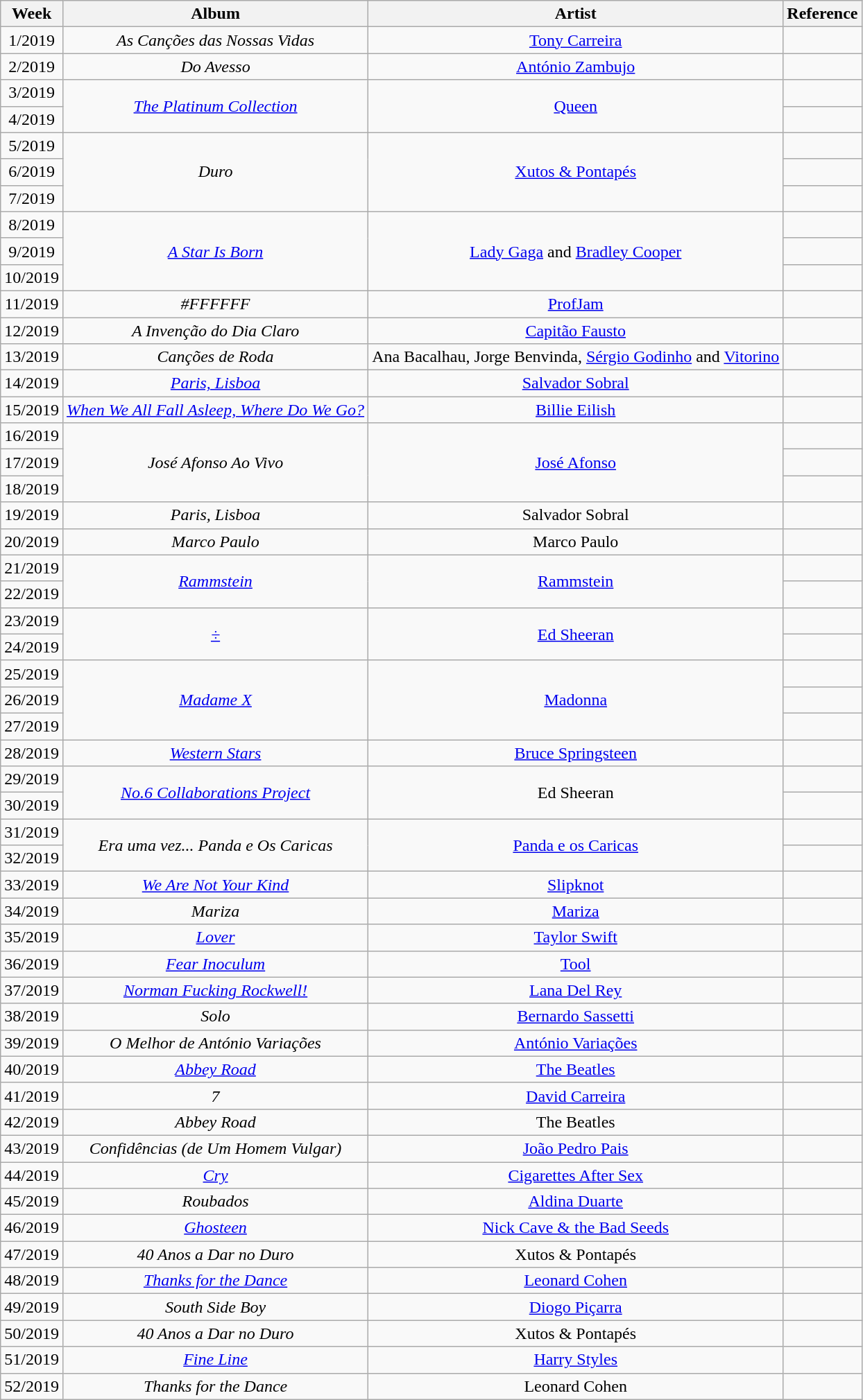<table class="wikitable" style="text-align:center">
<tr>
<th>Week</th>
<th>Album</th>
<th>Artist</th>
<th>Reference</th>
</tr>
<tr>
<td>1/2019</td>
<td><em>As Canções das Nossas Vidas</em></td>
<td><a href='#'>Tony Carreira</a></td>
<td></td>
</tr>
<tr>
<td>2/2019</td>
<td><em>Do Avesso</em></td>
<td><a href='#'>António Zambujo</a></td>
<td></td>
</tr>
<tr>
<td>3/2019</td>
<td rowspan="2"><a href='#'><em>The Platinum Collection</em></a></td>
<td rowspan="2"><a href='#'>Queen</a></td>
<td></td>
</tr>
<tr>
<td>4/2019</td>
<td></td>
</tr>
<tr>
<td>5/2019</td>
<td rowspan="3"><em>Duro</em></td>
<td rowspan="3"><a href='#'>Xutos & Pontapés</a></td>
<td></td>
</tr>
<tr>
<td>6/2019</td>
<td></td>
</tr>
<tr>
<td>7/2019</td>
<td></td>
</tr>
<tr>
<td>8/2019</td>
<td rowspan="3"><a href='#'><em>A Star Is Born</em></a></td>
<td rowspan="3"><a href='#'>Lady Gaga</a> and <a href='#'>Bradley Cooper</a></td>
<td></td>
</tr>
<tr>
<td>9/2019</td>
<td></td>
</tr>
<tr>
<td>10/2019</td>
<td></td>
</tr>
<tr>
<td>11/2019</td>
<td><em>#FFFFFF</em></td>
<td><a href='#'>ProfJam</a></td>
<td></td>
</tr>
<tr>
<td>12/2019</td>
<td><em>A Invenção do Dia Claro</em></td>
<td><a href='#'>Capitão Fausto</a></td>
<td></td>
</tr>
<tr>
<td>13/2019</td>
<td><em>Canções de Roda</em></td>
<td>Ana Bacalhau, Jorge Benvinda, <a href='#'>Sérgio Godinho</a> and <a href='#'>Vitorino</a></td>
<td></td>
</tr>
<tr>
<td>14/2019</td>
<td><em><a href='#'>Paris, Lisboa</a></em></td>
<td><a href='#'>Salvador Sobral</a></td>
<td></td>
</tr>
<tr>
<td>15/2019</td>
<td><em><a href='#'>When We All Fall Asleep, Where Do We Go?</a></em></td>
<td><a href='#'>Billie Eilish</a></td>
<td></td>
</tr>
<tr>
<td>16/2019</td>
<td rowspan="3"><em>José Afonso Ao Vivo</em></td>
<td rowspan="3"><a href='#'>José Afonso</a></td>
<td></td>
</tr>
<tr>
<td>17/2019</td>
<td></td>
</tr>
<tr>
<td>18/2019</td>
<td></td>
</tr>
<tr>
<td>19/2019</td>
<td><em>Paris, Lisboa</em></td>
<td>Salvador Sobral</td>
<td></td>
</tr>
<tr>
<td>20/2019</td>
<td><em>Marco Paulo</em></td>
<td>Marco Paulo</td>
<td></td>
</tr>
<tr>
<td>21/2019</td>
<td rowspan="2"><em><a href='#'>Rammstein</a></em></td>
<td rowspan="2"><a href='#'>Rammstein</a></td>
<td></td>
</tr>
<tr>
<td>22/2019</td>
<td></td>
</tr>
<tr>
<td>23/2019</td>
<td rowspan="2"><em><a href='#'>÷</a></em></td>
<td rowspan="2"><a href='#'>Ed Sheeran</a></td>
<td></td>
</tr>
<tr>
<td>24/2019</td>
<td></td>
</tr>
<tr>
<td>25/2019</td>
<td rowspan="3"><em><a href='#'>Madame X</a></em></td>
<td rowspan="3"><a href='#'>Madonna</a></td>
<td></td>
</tr>
<tr>
<td>26/2019</td>
<td></td>
</tr>
<tr>
<td>27/2019</td>
<td></td>
</tr>
<tr>
<td>28/2019</td>
<td><em><a href='#'>Western Stars</a></em></td>
<td><a href='#'>Bruce Springsteen</a></td>
<td></td>
</tr>
<tr>
<td>29/2019</td>
<td rowspan="2"><em><a href='#'>No.6 Collaborations Project</a></em></td>
<td rowspan="2">Ed Sheeran</td>
<td></td>
</tr>
<tr>
<td>30/2019</td>
<td></td>
</tr>
<tr>
<td>31/2019</td>
<td rowspan="2"><em>Era uma vez... Panda e Os Caricas</em></td>
<td rowspan="2"><a href='#'>Panda e os Caricas</a></td>
<td></td>
</tr>
<tr>
<td>32/2019</td>
<td></td>
</tr>
<tr>
<td>33/2019</td>
<td><em><a href='#'>We Are Not Your Kind</a></em></td>
<td><a href='#'>Slipknot</a></td>
<td></td>
</tr>
<tr>
<td>34/2019</td>
<td><em>Mariza</em></td>
<td><a href='#'>Mariza</a></td>
<td></td>
</tr>
<tr>
<td>35/2019</td>
<td><em><a href='#'>Lover</a></em></td>
<td><a href='#'>Taylor Swift</a></td>
<td></td>
</tr>
<tr>
<td>36/2019</td>
<td><em><a href='#'>Fear Inoculum</a></em></td>
<td><a href='#'>Tool</a></td>
<td></td>
</tr>
<tr>
<td>37/2019</td>
<td><em><a href='#'>Norman Fucking Rockwell!</a></em></td>
<td><a href='#'>Lana Del Rey</a></td>
<td></td>
</tr>
<tr>
<td>38/2019</td>
<td><em>Solo</em></td>
<td><a href='#'>Bernardo Sassetti</a></td>
<td></td>
</tr>
<tr>
<td>39/2019</td>
<td><em>O Melhor de António Variações</em></td>
<td><a href='#'>António Variações</a></td>
<td></td>
</tr>
<tr>
<td>40/2019</td>
<td><em><a href='#'>Abbey Road</a></em></td>
<td><a href='#'>The Beatles</a></td>
<td></td>
</tr>
<tr>
<td>41/2019</td>
<td><em>7</em></td>
<td><a href='#'>David Carreira</a></td>
<td></td>
</tr>
<tr>
<td>42/2019</td>
<td><em>Abbey Road</em></td>
<td>The Beatles</td>
<td></td>
</tr>
<tr>
<td>43/2019</td>
<td><em>Confidências (de Um Homem Vulgar)</em></td>
<td><a href='#'>João Pedro Pais</a></td>
<td></td>
</tr>
<tr>
<td>44/2019</td>
<td><em><a href='#'>Cry</a></em></td>
<td><a href='#'>Cigarettes After Sex</a></td>
<td></td>
</tr>
<tr>
<td>45/2019</td>
<td><em>Roubados</em></td>
<td><a href='#'>Aldina Duarte</a></td>
<td></td>
</tr>
<tr>
<td>46/2019</td>
<td><em><a href='#'>Ghosteen</a></em></td>
<td><a href='#'>Nick Cave & the Bad Seeds</a></td>
<td></td>
</tr>
<tr>
<td>47/2019</td>
<td><em>40 Anos a Dar no Duro</em></td>
<td>Xutos & Pontapés</td>
<td></td>
</tr>
<tr>
<td>48/2019</td>
<td><em><a href='#'>Thanks for the Dance</a></em></td>
<td><a href='#'>Leonard Cohen</a></td>
<td></td>
</tr>
<tr>
<td>49/2019</td>
<td><em>South Side Boy</em></td>
<td><a href='#'>Diogo Piçarra</a></td>
<td></td>
</tr>
<tr>
<td>50/2019</td>
<td><em>40 Anos a Dar no Duro</em></td>
<td>Xutos & Pontapés</td>
<td></td>
</tr>
<tr>
<td>51/2019</td>
<td><em><a href='#'>Fine Line</a></em></td>
<td><a href='#'>Harry Styles</a></td>
<td></td>
</tr>
<tr>
<td>52/2019</td>
<td><em>Thanks for the Dance</em></td>
<td>Leonard Cohen</td>
<td></td>
</tr>
</table>
